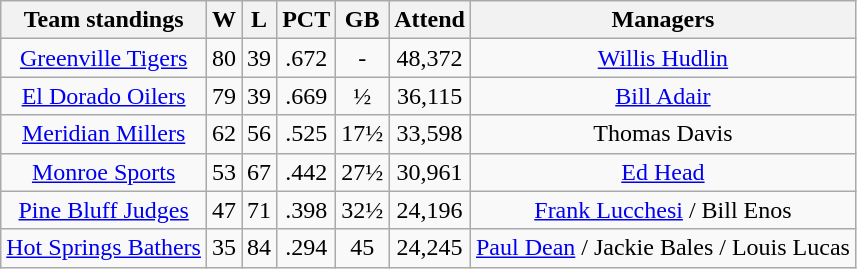<table class="wikitable" style="text-align:center">
<tr>
<th>Team standings</th>
<th>W</th>
<th>L</th>
<th>PCT</th>
<th>GB</th>
<th>Attend</th>
<th>Managers</th>
</tr>
<tr>
<td><a href='#'>Greenville Tigers</a></td>
<td>80</td>
<td>39</td>
<td>.672</td>
<td>-</td>
<td>48,372</td>
<td><a href='#'>Willis Hudlin</a></td>
</tr>
<tr>
<td><a href='#'>El Dorado Oilers</a></td>
<td>79</td>
<td>39</td>
<td>.669</td>
<td>½</td>
<td>36,115</td>
<td><a href='#'>Bill Adair</a></td>
</tr>
<tr>
<td><a href='#'>Meridian Millers</a></td>
<td>62</td>
<td>56</td>
<td>.525</td>
<td>17½</td>
<td>33,598</td>
<td>Thomas Davis</td>
</tr>
<tr>
<td><a href='#'>Monroe Sports</a></td>
<td>53</td>
<td>67</td>
<td>.442</td>
<td>27½</td>
<td>30,961</td>
<td><a href='#'>Ed Head</a></td>
</tr>
<tr>
<td><a href='#'>Pine Bluff Judges</a></td>
<td>47</td>
<td>71</td>
<td>.398</td>
<td>32½</td>
<td>24,196</td>
<td><a href='#'>Frank Lucchesi</a> / Bill Enos</td>
</tr>
<tr>
<td><a href='#'>Hot Springs Bathers</a></td>
<td>35</td>
<td>84</td>
<td>.294</td>
<td>45</td>
<td>24,245</td>
<td><a href='#'>Paul Dean</a> / Jackie Bales / Louis Lucas</td>
</tr>
</table>
